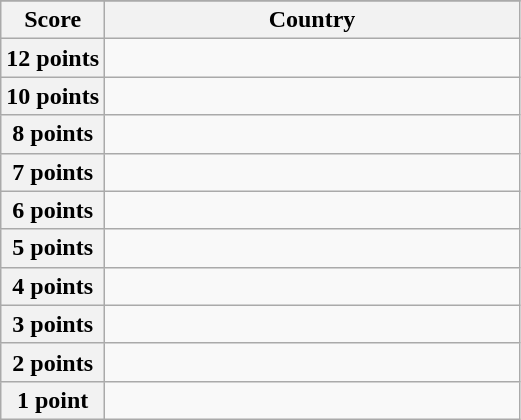<table class="wikitable">
<tr>
</tr>
<tr>
<th scope="col" width="20%">Score</th>
<th scope="col">Country</th>
</tr>
<tr>
<th scope="row">12 points</th>
<td></td>
</tr>
<tr>
<th scope="row">10 points</th>
<td></td>
</tr>
<tr>
<th scope="row">8 points</th>
<td></td>
</tr>
<tr>
<th scope="row">7 points</th>
<td></td>
</tr>
<tr>
<th scope="row">6 points</th>
<td></td>
</tr>
<tr>
<th scope="row">5 points</th>
<td></td>
</tr>
<tr>
<th scope="row">4 points</th>
<td></td>
</tr>
<tr>
<th scope="row">3 points</th>
<td></td>
</tr>
<tr>
<th scope="row">2 points</th>
<td></td>
</tr>
<tr>
<th scope="row">1 point</th>
<td></td>
</tr>
</table>
